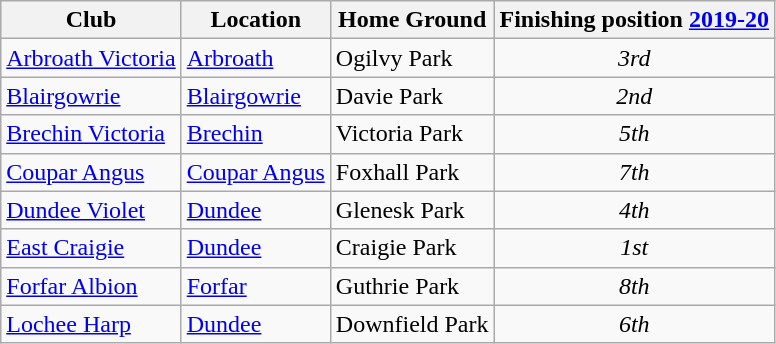<table class="wikitable sortable" style="text-align:left;">
<tr>
<th>Club</th>
<th>Location</th>
<th>Home Ground</th>
<th>Finishing position <a href='#'>2019-20</a></th>
</tr>
<tr>
<td><a href='#'>Arbroath Victoria</a></td>
<td><a href='#'>Arbroath</a></td>
<td>Ogilvy Park</td>
<td style="text-align:center;"><em>3rd</em></td>
</tr>
<tr>
<td><a href='#'>Blairgowrie</a></td>
<td><a href='#'>Blairgowrie</a></td>
<td>Davie Park</td>
<td style="text-align:center;"><em>2nd</em></td>
</tr>
<tr>
<td><a href='#'>Brechin Victoria</a></td>
<td><a href='#'>Brechin</a></td>
<td>Victoria Park</td>
<td style="text-align:center;"><em>5th</em></td>
</tr>
<tr>
<td><a href='#'>Coupar Angus</a></td>
<td><a href='#'>Coupar Angus</a></td>
<td>Foxhall Park</td>
<td style="text-align:center;"><em>7th</em></td>
</tr>
<tr>
<td><a href='#'>Dundee Violet</a></td>
<td><a href='#'>Dundee</a></td>
<td>Glenesk Park</td>
<td style="text-align:center;"><em>4th</em></td>
</tr>
<tr>
<td><a href='#'>East Craigie</a></td>
<td><a href='#'>Dundee</a></td>
<td>Craigie Park</td>
<td style="text-align:center;"><em>1st</em></td>
</tr>
<tr>
<td><a href='#'>Forfar Albion</a></td>
<td><a href='#'>Forfar</a></td>
<td>Guthrie Park</td>
<td style="text-align:center;"><em>8th</em></td>
</tr>
<tr>
<td><a href='#'>Lochee Harp</a></td>
<td><a href='#'>Dundee</a></td>
<td>Downfield Park</td>
<td style="text-align:center;"><em>6th</em></td>
</tr>
</table>
